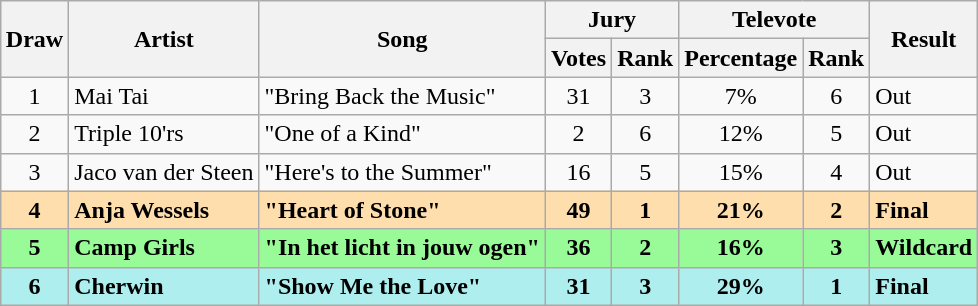<table class="sortable wikitable" style="margin: 1em auto 1em auto; text-align:center;">
<tr>
<th rowspan="2">Draw</th>
<th rowspan="2">Artist</th>
<th rowspan="2">Song</th>
<th colspan="2">Jury</th>
<th colspan="2">Televote</th>
<th rowspan="2">Result</th>
</tr>
<tr>
<th>Votes</th>
<th>Rank</th>
<th>Percentage</th>
<th>Rank</th>
</tr>
<tr>
<td>1</td>
<td align="left">Mai Tai</td>
<td align="left">"Bring Back the Music"</td>
<td>31</td>
<td>3</td>
<td>7%</td>
<td>6</td>
<td align="left">Out</td>
</tr>
<tr>
<td>2</td>
<td align="left">Triple 10'rs</td>
<td align="left">"One of a Kind"</td>
<td>2</td>
<td>6</td>
<td>12%</td>
<td>5</td>
<td align="left">Out</td>
</tr>
<tr>
<td>3</td>
<td align="left">Jaco van der Steen</td>
<td align="left">"Here's to the Summer"</td>
<td>16</td>
<td>5</td>
<td>15%</td>
<td>4</td>
<td align="left">Out</td>
</tr>
<tr style="font-weight:bold; background:navajowhite;">
<td>4</td>
<td align="left">Anja Wessels</td>
<td align="left">"Heart of Stone"</td>
<td>49</td>
<td>1</td>
<td>21%</td>
<td>2</td>
<td align="left">Final</td>
</tr>
<tr style="font-weight:bold; background:palegreen;">
<td>5</td>
<td align="left">Camp Girls</td>
<td align="left">"In het licht in jouw ogen"</td>
<td>36</td>
<td>2</td>
<td>16%</td>
<td>3</td>
<td align="left">Wildcard</td>
</tr>
<tr style="font-weight:bold; background:paleturquoise;">
<td>6</td>
<td align="left">Cherwin</td>
<td align="left">"Show Me the Love"</td>
<td>31</td>
<td>3</td>
<td>29%</td>
<td>1</td>
<td align="left">Final</td>
</tr>
</table>
